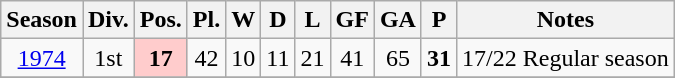<table class="wikitable sortable">
<tr>
<th>Season</th>
<th>Div.</th>
<th>Pos.</th>
<th>Pl.</th>
<th>W</th>
<th>D</th>
<th>L</th>
<th>GF</th>
<th>GA</th>
<th>P</th>
<th>Notes</th>
</tr>
<tr>
<td align=center><a href='#'>1974</a></td>
<td align=center>1st</td>
<td align=center bgcolor=#ffcccc><strong>17</strong></td>
<td align=center>42</td>
<td align=center>10</td>
<td align=center>11</td>
<td align=center>21</td>
<td align=center>41</td>
<td align=center>65</td>
<td align=center><strong>31</strong></td>
<td>17/22 Regular season</td>
</tr>
<tr>
</tr>
</table>
